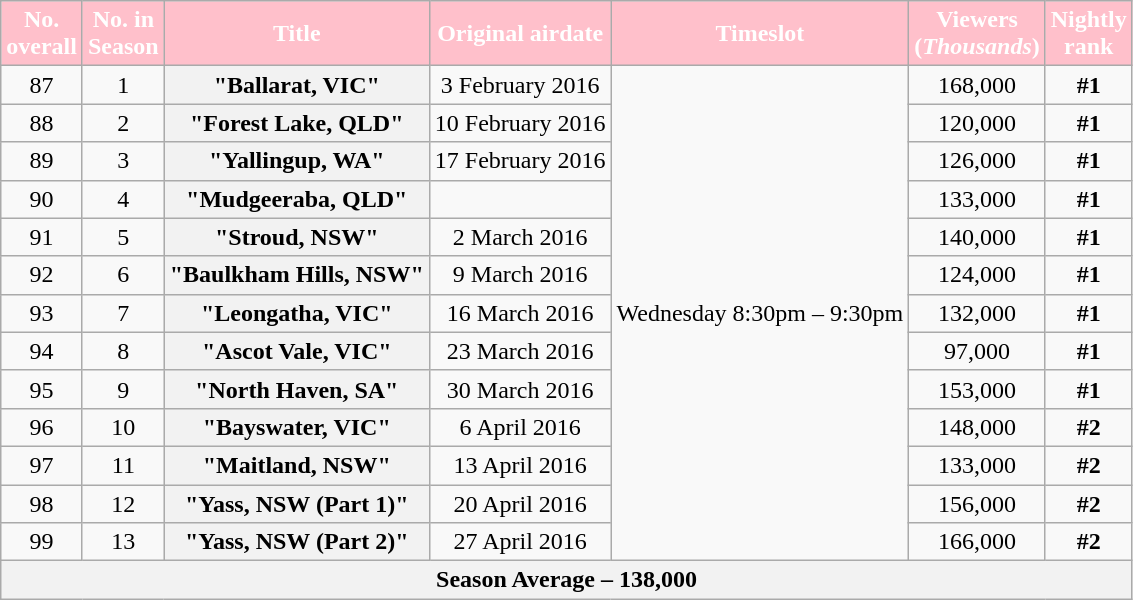<table class="wikitable" style="text-align:center;">
<tr>
<th scope="col" style="background:pink; color:white;">No. <br>overall</th>
<th scope="col" style="background:pink; color:white;">No. in<br> Season</th>
<th scope="col" style="background:pink; color:white;">Title</th>
<th scope="col" style="background:pink; color:white;">Original airdate</th>
<th scope="row" style="background:pink; color:white;">Timeslot</th>
<th scope="col" style="background:pink; color:white;">Viewers<br>(<em>Thousands</em>)</th>
<th scope="col" style="background:pink; color:white;">Nightly<br>rank</th>
</tr>
<tr>
<td>87</td>
<td>1</td>
<th>"Ballarat, VIC"</th>
<td>3 February 2016</td>
<td rowspan="13">Wednesday 8:30pm – 9:30pm</td>
<td>168,000</td>
<td><strong>#1</strong></td>
</tr>
<tr>
<td>88</td>
<td>2</td>
<th>"Forest Lake, QLD"</th>
<td>10 February 2016</td>
<td>120,000</td>
<td><strong>#1</strong></td>
</tr>
<tr>
<td>89</td>
<td>3</td>
<th>"Yallingup, WA"</th>
<td>17 February 2016</td>
<td>126,000</td>
<td><strong>#1</strong></td>
</tr>
<tr>
<td>90</td>
<td>4</td>
<th>"Mudgeeraba, QLD"</th>
<td></td>
<td>133,000</td>
<td><strong>#1</strong></td>
</tr>
<tr>
<td>91</td>
<td>5</td>
<th>"Stroud, NSW"</th>
<td>2 March 2016</td>
<td>140,000</td>
<td><strong>#1</strong></td>
</tr>
<tr>
<td>92</td>
<td>6</td>
<th>"Baulkham Hills, NSW"</th>
<td>9 March 2016</td>
<td>124,000</td>
<td><strong>#1</strong></td>
</tr>
<tr>
<td>93</td>
<td>7</td>
<th>"Leongatha, VIC"</th>
<td>16 March 2016</td>
<td>132,000</td>
<td><strong>#1</strong></td>
</tr>
<tr>
<td>94</td>
<td>8</td>
<th>"Ascot Vale, VIC"</th>
<td>23 March 2016</td>
<td>97,000</td>
<td><strong>#1</strong></td>
</tr>
<tr>
<td>95</td>
<td>9</td>
<th>"North Haven, SA"</th>
<td>30 March 2016</td>
<td>153,000</td>
<td><strong>#1</strong></td>
</tr>
<tr>
<td>96</td>
<td>10</td>
<th>"Bayswater, VIC"</th>
<td>6 April 2016</td>
<td>148,000</td>
<td><strong>#2</strong></td>
</tr>
<tr>
<td>97</td>
<td>11</td>
<th>"Maitland, NSW"</th>
<td>13 April 2016</td>
<td>133,000</td>
<td><strong>#2</strong></td>
</tr>
<tr>
<td>98</td>
<td>12</td>
<th>"Yass, NSW (Part 1)"</th>
<td>20 April 2016</td>
<td>156,000</td>
<td><strong>#2</strong></td>
</tr>
<tr>
<td>99</td>
<td>13</td>
<th>"Yass, NSW (Part 2)"</th>
<td>27 April 2016</td>
<td>166,000</td>
<td><strong>#2</strong></td>
</tr>
<tr>
<th colspan="7">Season Average – 138,000</th>
</tr>
</table>
